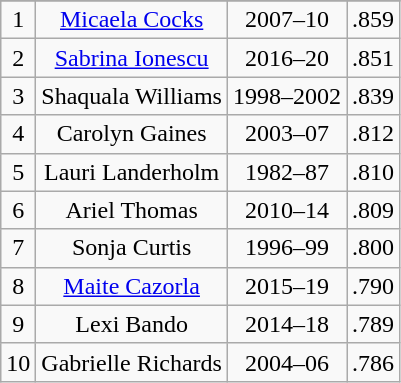<table class="wikitable">
<tr>
</tr>
<tr align=center>
<td>1</td>
<td><a href='#'>Micaela Cocks</a></td>
<td>2007–10</td>
<td>.859</td>
</tr>
<tr align=center>
<td>2</td>
<td><a href='#'>Sabrina Ionescu</a></td>
<td>2016–20</td>
<td>.851</td>
</tr>
<tr align=center>
<td>3</td>
<td>Shaquala Williams</td>
<td>1998–2002</td>
<td>.839</td>
</tr>
<tr align=center>
<td>4</td>
<td>Carolyn Gaines</td>
<td>2003–07</td>
<td>.812</td>
</tr>
<tr align=center>
<td>5</td>
<td>Lauri Landerholm</td>
<td>1982–87</td>
<td>.810</td>
</tr>
<tr align=center>
<td>6</td>
<td>Ariel Thomas</td>
<td>2010–14</td>
<td>.809</td>
</tr>
<tr align=center>
<td>7</td>
<td>Sonja Curtis</td>
<td>1996–99</td>
<td>.800</td>
</tr>
<tr align=center>
<td>8</td>
<td><a href='#'>Maite Cazorla</a></td>
<td>2015–19</td>
<td>.790</td>
</tr>
<tr align=center>
<td>9</td>
<td>Lexi Bando</td>
<td>2014–18</td>
<td>.789</td>
</tr>
<tr align=center>
<td>10</td>
<td>Gabrielle Richards</td>
<td>2004–06</td>
<td>.786</td>
</tr>
</table>
